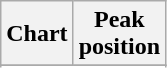<table class="wikitable plainrowheaders">
<tr>
<th>Chart</th>
<th>Peak<br>position</th>
</tr>
<tr>
</tr>
<tr>
</tr>
</table>
